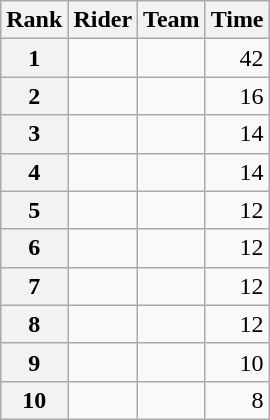<table class="wikitable" margin-bottom:0;">
<tr>
<th scope="col">Rank</th>
<th scope="col">Rider</th>
<th scope="col">Team</th>
<th scope="col">Time</th>
</tr>
<tr>
<th scope="row">1</th>
<td> </td>
<td></td>
<td align="right">42</td>
</tr>
<tr>
<th scope="row">2</th>
<td></td>
<td></td>
<td align="right">16</td>
</tr>
<tr>
<th scope="row">3</th>
<td></td>
<td></td>
<td align="right">14</td>
</tr>
<tr>
<th scope="row">4</th>
<td></td>
<td></td>
<td align="right">14</td>
</tr>
<tr>
<th scope="row">5</th>
<td></td>
<td></td>
<td align="right">12</td>
</tr>
<tr>
<th scope="row">6</th>
<td> </td>
<td></td>
<td align="right">12</td>
</tr>
<tr>
<th scope="row">7</th>
<td></td>
<td></td>
<td align="right">12</td>
</tr>
<tr>
<th scope="row">8</th>
<td></td>
<td></td>
<td align="right">12</td>
</tr>
<tr>
<th scope="row">9</th>
<td></td>
<td></td>
<td align="right">10</td>
</tr>
<tr>
<th scope="row">10</th>
<td></td>
<td></td>
<td align="right">8</td>
</tr>
</table>
